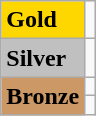<table class="wikitable">
<tr>
<td bgcolor="gold"><strong>Gold</strong></td>
<td></td>
</tr>
<tr>
<td bgcolor="silver"><strong>Silver</strong></td>
<td></td>
</tr>
<tr>
<td rowspan="2" bgcolor="#cc9966"><strong>Bronze</strong></td>
<td></td>
</tr>
<tr>
<td></td>
</tr>
</table>
